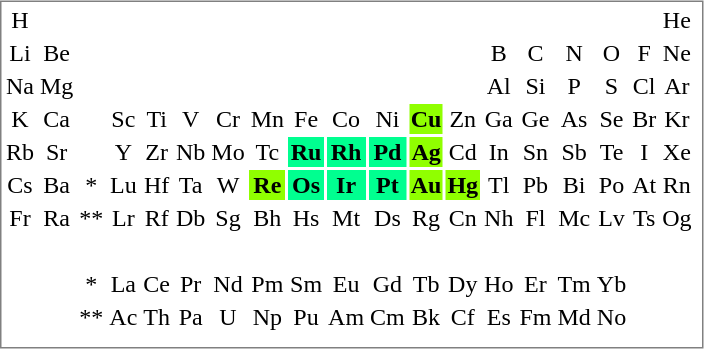<table style="float:right; margin:5px; border:1px solid grey; text-align:center;">
<tr>
<td white;>H</td>
<td colspan="17"> </td>
<td>He</td>
</tr>
<tr>
<td>Li</td>
<td>Be</td>
<td colspan="11"> </td>
<td>B</td>
<td white;>C</td>
<td white;>N</td>
<td white;>O</td>
<td>F</td>
<td>Ne</td>
</tr>
<tr>
<td>Na</td>
<td>Mg</td>
<td colspan="11"> </td>
<td>Al</td>
<td>Si</td>
<td>P</td>
<td>S</td>
<td>Cl</td>
<td>Ar</td>
</tr>
<tr>
<td>K</td>
<td>Ca</td>
<td></td>
<td>Sc</td>
<td>Ti</td>
<td>V</td>
<td>Cr</td>
<td>Mn</td>
<td>Fe</td>
<td>Co</td>
<td>Ni</td>
<td style="background:#90ff00;"><strong>Cu</strong></td>
<td>Zn</td>
<td>Ga</td>
<td>Ge</td>
<td>As</td>
<td>Se</td>
<td>Br</td>
<td>Kr</td>
</tr>
<tr>
<td>Rb</td>
<td>Sr</td>
<td></td>
<td>Y</td>
<td>Zr</td>
<td>Nb</td>
<td>Mo</td>
<td>Tc</td>
<td style="background:#00ff90;"><strong>Ru</strong></td>
<td style="background:#00ff90;"><strong>Rh</strong></td>
<td style="background:#00ff90;"><strong>Pd</strong></td>
<td style="background:#90ff00;"><strong>Ag</strong></td>
<td>Cd</td>
<td>In</td>
<td>Sn</td>
<td>Sb</td>
<td>Te</td>
<td>I</td>
<td>Xe</td>
</tr>
<tr>
<td>Cs</td>
<td>Ba</td>
<td>*</td>
<td>Lu</td>
<td>Hf</td>
<td>Ta</td>
<td>W</td>
<td style="background:#90ff00;"><strong>Re</strong></td>
<td style="background:#00ff90;"><strong>Os</strong></td>
<td style="background:#00ff90;"><strong>Ir</strong></td>
<td style="background:#00ff90;"><strong>Pt</strong></td>
<td style="background:#90ff00;"><strong>Au</strong></td>
<td style="background:#90ff00;"><strong>Hg</strong></td>
<td>Tl</td>
<td>Pb</td>
<td>Bi</td>
<td>Po</td>
<td>At</td>
<td>Rn</td>
</tr>
<tr>
<td>Fr</td>
<td>Ra</td>
<td>**</td>
<td>Lr</td>
<td>Rf</td>
<td>Db</td>
<td>Sg</td>
<td>Bh</td>
<td>Hs</td>
<td>Mt</td>
<td>Ds</td>
<td>Rg</td>
<td>Cn</td>
<td>Nh</td>
<td>Fl</td>
<td>Mc</td>
<td>Lv</td>
<td>Ts</td>
<td>Og</td>
<td></td>
</tr>
<tr>
<td colspan="19" style="line-height:110%;"> </td>
</tr>
<tr>
<td></td>
<td></td>
<td>*</td>
<td>La</td>
<td>Ce</td>
<td>Pr</td>
<td>Nd</td>
<td>Pm</td>
<td>Sm</td>
<td>Eu</td>
<td>Gd</td>
<td>Tb</td>
<td>Dy</td>
<td>Ho</td>
<td>Er</td>
<td>Tm</td>
<td>Yb</td>
<td></td>
<td></td>
</tr>
<tr>
<td></td>
<td></td>
<td>**</td>
<td>Ac</td>
<td>Th</td>
<td>Pa</td>
<td>U</td>
<td>Np</td>
<td>Pu</td>
<td>Am</td>
<td>Cm</td>
<td>Bk</td>
<td>Cf</td>
<td>Es</td>
<td>Fm</td>
<td>Md</td>
<td>No</td>
<td></td>
<td></td>
</tr>
<tr>
<td colspan=6></td>
</tr>
<tr>
<td colspan=5></td>
</tr>
</table>
